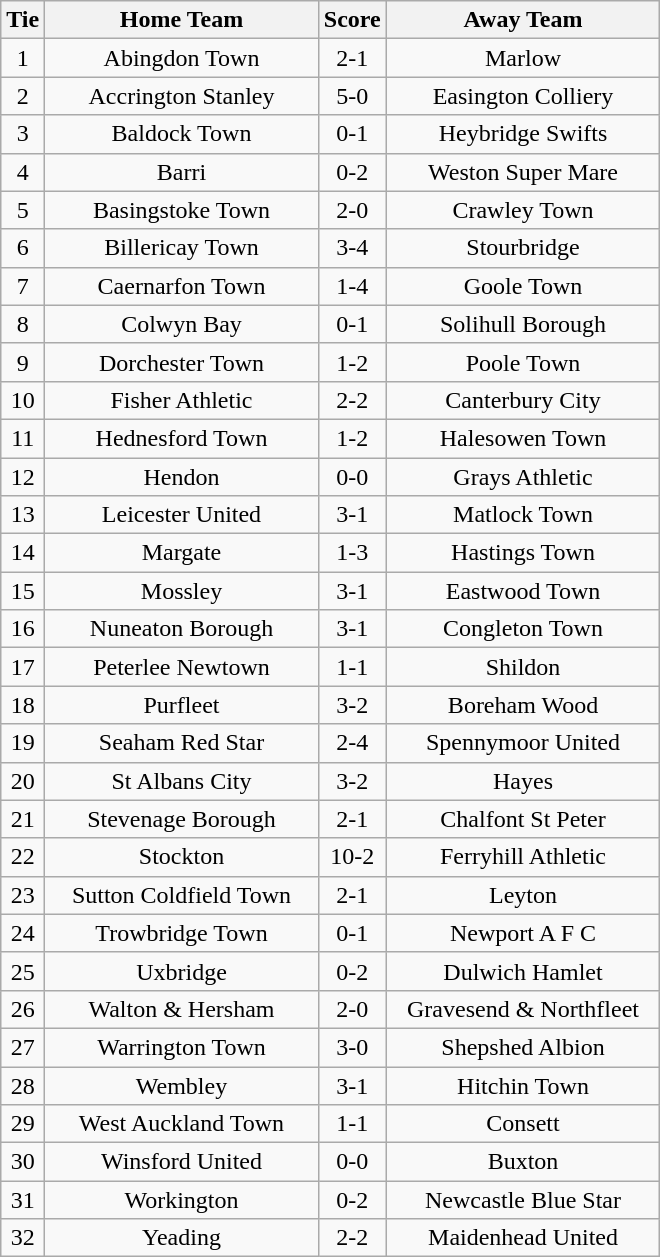<table class="wikitable" style="text-align:center;">
<tr>
<th width=20>Tie</th>
<th width=175>Home Team</th>
<th width=20>Score</th>
<th width=175>Away Team</th>
</tr>
<tr>
<td>1</td>
<td>Abingdon Town</td>
<td>2-1</td>
<td>Marlow</td>
</tr>
<tr>
<td>2</td>
<td>Accrington Stanley</td>
<td>5-0</td>
<td>Easington Colliery</td>
</tr>
<tr>
<td>3</td>
<td>Baldock Town</td>
<td>0-1</td>
<td>Heybridge Swifts</td>
</tr>
<tr>
<td>4</td>
<td>Barri</td>
<td>0-2</td>
<td>Weston Super Mare</td>
</tr>
<tr>
<td>5</td>
<td>Basingstoke Town</td>
<td>2-0</td>
<td>Crawley Town</td>
</tr>
<tr>
<td>6</td>
<td>Billericay Town</td>
<td>3-4</td>
<td>Stourbridge</td>
</tr>
<tr>
<td>7</td>
<td>Caernarfon Town</td>
<td>1-4</td>
<td>Goole Town</td>
</tr>
<tr>
<td>8</td>
<td>Colwyn Bay</td>
<td>0-1</td>
<td>Solihull Borough</td>
</tr>
<tr>
<td>9</td>
<td>Dorchester Town</td>
<td>1-2</td>
<td>Poole Town</td>
</tr>
<tr>
<td>10</td>
<td>Fisher Athletic</td>
<td>2-2</td>
<td>Canterbury City</td>
</tr>
<tr>
<td>11</td>
<td>Hednesford Town</td>
<td>1-2</td>
<td>Halesowen Town</td>
</tr>
<tr>
<td>12</td>
<td>Hendon</td>
<td>0-0</td>
<td>Grays Athletic</td>
</tr>
<tr>
<td>13</td>
<td>Leicester United</td>
<td>3-1</td>
<td>Matlock Town</td>
</tr>
<tr>
<td>14</td>
<td>Margate</td>
<td>1-3</td>
<td>Hastings Town</td>
</tr>
<tr>
<td>15</td>
<td>Mossley</td>
<td>3-1</td>
<td>Eastwood Town</td>
</tr>
<tr>
<td>16</td>
<td>Nuneaton Borough</td>
<td>3-1</td>
<td>Congleton Town</td>
</tr>
<tr>
<td>17</td>
<td>Peterlee Newtown</td>
<td>1-1</td>
<td>Shildon</td>
</tr>
<tr>
<td>18</td>
<td>Purfleet</td>
<td>3-2</td>
<td>Boreham Wood</td>
</tr>
<tr>
<td>19</td>
<td>Seaham Red Star</td>
<td>2-4</td>
<td>Spennymoor United</td>
</tr>
<tr>
<td>20</td>
<td>St Albans City</td>
<td>3-2</td>
<td>Hayes</td>
</tr>
<tr>
<td>21</td>
<td>Stevenage Borough</td>
<td>2-1</td>
<td>Chalfont St Peter</td>
</tr>
<tr>
<td>22</td>
<td>Stockton</td>
<td>10-2</td>
<td>Ferryhill Athletic</td>
</tr>
<tr>
<td>23</td>
<td>Sutton Coldfield Town</td>
<td>2-1</td>
<td>Leyton</td>
</tr>
<tr>
<td>24</td>
<td>Trowbridge Town</td>
<td>0-1</td>
<td>Newport A F C</td>
</tr>
<tr>
<td>25</td>
<td>Uxbridge</td>
<td>0-2</td>
<td>Dulwich Hamlet</td>
</tr>
<tr>
<td>26</td>
<td>Walton & Hersham</td>
<td>2-0</td>
<td>Gravesend & Northfleet</td>
</tr>
<tr>
<td>27</td>
<td>Warrington Town</td>
<td>3-0</td>
<td>Shepshed Albion</td>
</tr>
<tr>
<td>28</td>
<td>Wembley</td>
<td>3-1</td>
<td>Hitchin Town</td>
</tr>
<tr>
<td>29</td>
<td>West Auckland Town</td>
<td>1-1</td>
<td>Consett</td>
</tr>
<tr>
<td>30</td>
<td>Winsford United</td>
<td>0-0</td>
<td>Buxton</td>
</tr>
<tr>
<td>31</td>
<td>Workington</td>
<td>0-2</td>
<td>Newcastle Blue Star</td>
</tr>
<tr>
<td>32</td>
<td>Yeading</td>
<td>2-2</td>
<td>Maidenhead United</td>
</tr>
</table>
